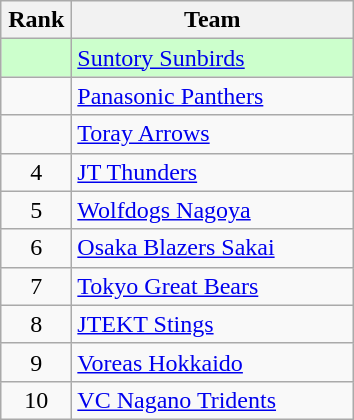<table class="wikitable" style="text-align: center;">
<tr>
<th width=40>Rank</th>
<th width=180>Team</th>
</tr>
<tr bgcolor=#CCFFCC>
<td></td>
<td style="text-align:left;"><a href='#'>Suntory Sunbirds</a></td>
</tr>
<tr>
<td></td>
<td style="text-align:left;"><a href='#'>Panasonic Panthers</a></td>
</tr>
<tr>
<td></td>
<td style="text-align:left;"><a href='#'>Toray Arrows</a></td>
</tr>
<tr align=center>
<td>4</td>
<td style="text-align:left;"><a href='#'>JT Thunders</a></td>
</tr>
<tr align=center>
<td>5</td>
<td style="text-align:left;"><a href='#'>Wolfdogs Nagoya</a></td>
</tr>
<tr align=center>
<td>6</td>
<td style="text-align:left;"><a href='#'>Osaka Blazers Sakai</a></td>
</tr>
<tr align=center>
<td>7</td>
<td style="text-align:left;"><a href='#'>Tokyo Great Bears</a></td>
</tr>
<tr align=center>
<td>8</td>
<td style="text-align:left;"><a href='#'>JTEKT Stings</a></td>
</tr>
<tr align=center>
<td>9</td>
<td style="text-align:left;"><a href='#'>Voreas Hokkaido</a></td>
</tr>
<tr align=center>
<td>10</td>
<td style="text-align:left;"><a href='#'>VC Nagano Tridents</a></td>
</tr>
</table>
